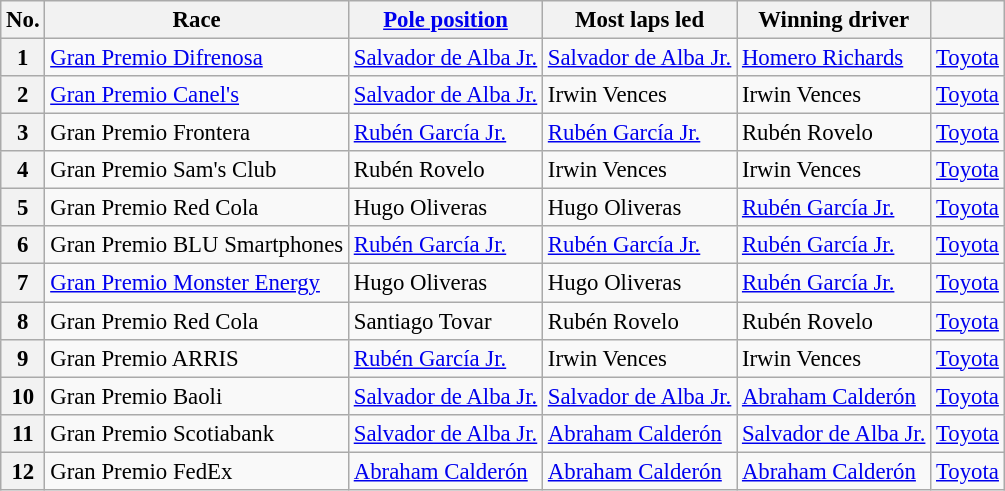<table class="wikitable sortable" style="font-size:95%">
<tr>
<th>No.</th>
<th>Race</th>
<th><a href='#'>Pole position</a></th>
<th>Most laps led</th>
<th>Winning driver</th>
<th></th>
</tr>
<tr>
<th>1</th>
<td><a href='#'>Gran Premio Difrenosa</a></td>
<td><a href='#'>Salvador de Alba Jr.</a></td>
<td><a href='#'>Salvador de Alba Jr.</a></td>
<td><a href='#'>Homero Richards</a></td>
<td><a href='#'>Toyota</a></td>
</tr>
<tr>
<th>2</th>
<td><a href='#'>Gran Premio Canel's</a></td>
<td><a href='#'>Salvador de Alba Jr.</a></td>
<td>Irwin Vences</td>
<td>Irwin Vences</td>
<td><a href='#'>Toyota</a></td>
</tr>
<tr>
<th>3</th>
<td>Gran Premio Frontera</td>
<td><a href='#'>Rubén García Jr.</a></td>
<td><a href='#'>Rubén García Jr.</a></td>
<td>Rubén Rovelo</td>
<td><a href='#'>Toyota</a></td>
</tr>
<tr>
<th>4</th>
<td>Gran Premio Sam's Club</td>
<td>Rubén Rovelo</td>
<td>Irwin Vences</td>
<td>Irwin Vences</td>
<td><a href='#'>Toyota</a></td>
</tr>
<tr>
<th>5</th>
<td>Gran Premio Red Cola</td>
<td>Hugo Oliveras</td>
<td>Hugo Oliveras</td>
<td><a href='#'>Rubén García Jr.</a></td>
<td><a href='#'>Toyota</a></td>
</tr>
<tr>
<th>6</th>
<td>Gran Premio BLU Smartphones</td>
<td><a href='#'>Rubén García Jr.</a></td>
<td><a href='#'>Rubén García Jr.</a></td>
<td><a href='#'>Rubén García Jr.</a></td>
<td><a href='#'>Toyota</a></td>
</tr>
<tr>
<th>7</th>
<td><a href='#'>Gran Premio Monster Energy</a></td>
<td>Hugo Oliveras</td>
<td>Hugo Oliveras</td>
<td><a href='#'>Rubén García Jr.</a></td>
<td><a href='#'>Toyota</a></td>
</tr>
<tr>
<th>8</th>
<td>Gran Premio Red Cola</td>
<td>Santiago Tovar</td>
<td>Rubén Rovelo</td>
<td>Rubén Rovelo</td>
<td><a href='#'>Toyota</a></td>
</tr>
<tr>
<th>9</th>
<td>Gran Premio ARRIS</td>
<td><a href='#'>Rubén García Jr.</a></td>
<td>Irwin Vences</td>
<td>Irwin Vences</td>
<td><a href='#'>Toyota</a></td>
</tr>
<tr>
<th>10</th>
<td>Gran Premio Baoli</td>
<td><a href='#'>Salvador de Alba Jr.</a></td>
<td><a href='#'>Salvador de Alba Jr.</a></td>
<td><a href='#'>Abraham Calderón</a></td>
<td><a href='#'>Toyota</a></td>
</tr>
<tr>
<th>11</th>
<td>Gran Premio Scotiabank</td>
<td><a href='#'>Salvador de Alba Jr.</a></td>
<td><a href='#'>Abraham Calderón</a></td>
<td><a href='#'>Salvador de Alba Jr.</a></td>
<td><a href='#'>Toyota</a></td>
</tr>
<tr>
<th>12</th>
<td>Gran Premio FedEx</td>
<td><a href='#'>Abraham Calderón</a></td>
<td><a href='#'>Abraham Calderón</a></td>
<td><a href='#'>Abraham Calderón</a></td>
<td><a href='#'>Toyota</a></td>
</tr>
</table>
